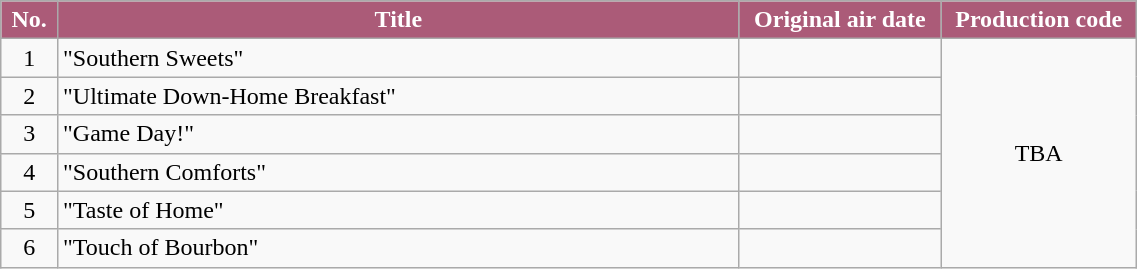<table class="wikitable plainrowheaders" style="width:60%;">
<tr>
<th style="background-color: #ab5b78; color: #FFFFFF;" width=5%>No.</th>
<th style="background-color: #ab5b78; color: #FFFFFF;" width=60%>Title</th>
<th style="background-color: #ab5b78; color: #FFFFFF;">Original air date</th>
<th style="background-color: #ab5b78; color: #FFFFFF;">Production code</th>
</tr>
<tr>
<td align=center>1</td>
<td>"Southern Sweets"</td>
<td align=center></td>
<td align=center rowspan=6>TBA</td>
</tr>
<tr>
<td align=center>2</td>
<td>"Ultimate Down-Home Breakfast"</td>
<td align=center></td>
</tr>
<tr>
<td align=center>3</td>
<td>"Game Day!"</td>
<td align=center></td>
</tr>
<tr>
<td align=center>4</td>
<td>"Southern Comforts"</td>
<td align=center></td>
</tr>
<tr>
<td align=center>5</td>
<td>"Taste of Home"</td>
<td align=center></td>
</tr>
<tr>
<td align=center>6</td>
<td>"Touch of Bourbon"</td>
<td align=center></td>
</tr>
</table>
